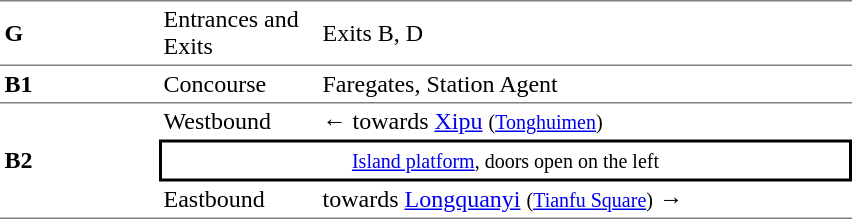<table cellspacing=0 cellpadding=3>
<tr>
<td style="border-top:solid 1px gray;border-bottom:solid 1px gray;" width=100><strong>G</strong></td>
<td style="border-top:solid 1px gray;border-bottom:solid 1px gray;" width=100>Entrances and Exits</td>
<td style="border-top:solid 1px gray;border-bottom:solid 1px gray;" width=350>Exits B, D</td>
</tr>
<tr>
<td style="border-bottom:solid 1px gray;"><strong>B1</strong></td>
<td style="border-bottom:solid 1px gray;">Concourse</td>
<td style="border-bottom:solid 1px gray;">Faregates, Station Agent</td>
</tr>
<tr>
<td style="border-bottom:solid 1px gray;" rowspan=3><strong>B2</strong></td>
<td>Westbound</td>
<td>←  towards <a href='#'>Xipu</a> <small>(<a href='#'>Tonghuimen</a>)</small></td>
</tr>
<tr>
<td style="border-right:solid 2px black;border-left:solid 2px black;border-top:solid 2px black;border-bottom:solid 2px black;text-align:center;" colspan=2><small><a href='#'>Island platform</a>, doors open on the left</small></td>
</tr>
<tr>
<td style="border-bottom:solid 1px gray;">Eastbound</td>
<td style="border-bottom:solid 1px gray;">  towards <a href='#'>Longquanyi</a> <small>(<a href='#'>Tianfu Square</a>)</small> →</td>
</tr>
</table>
